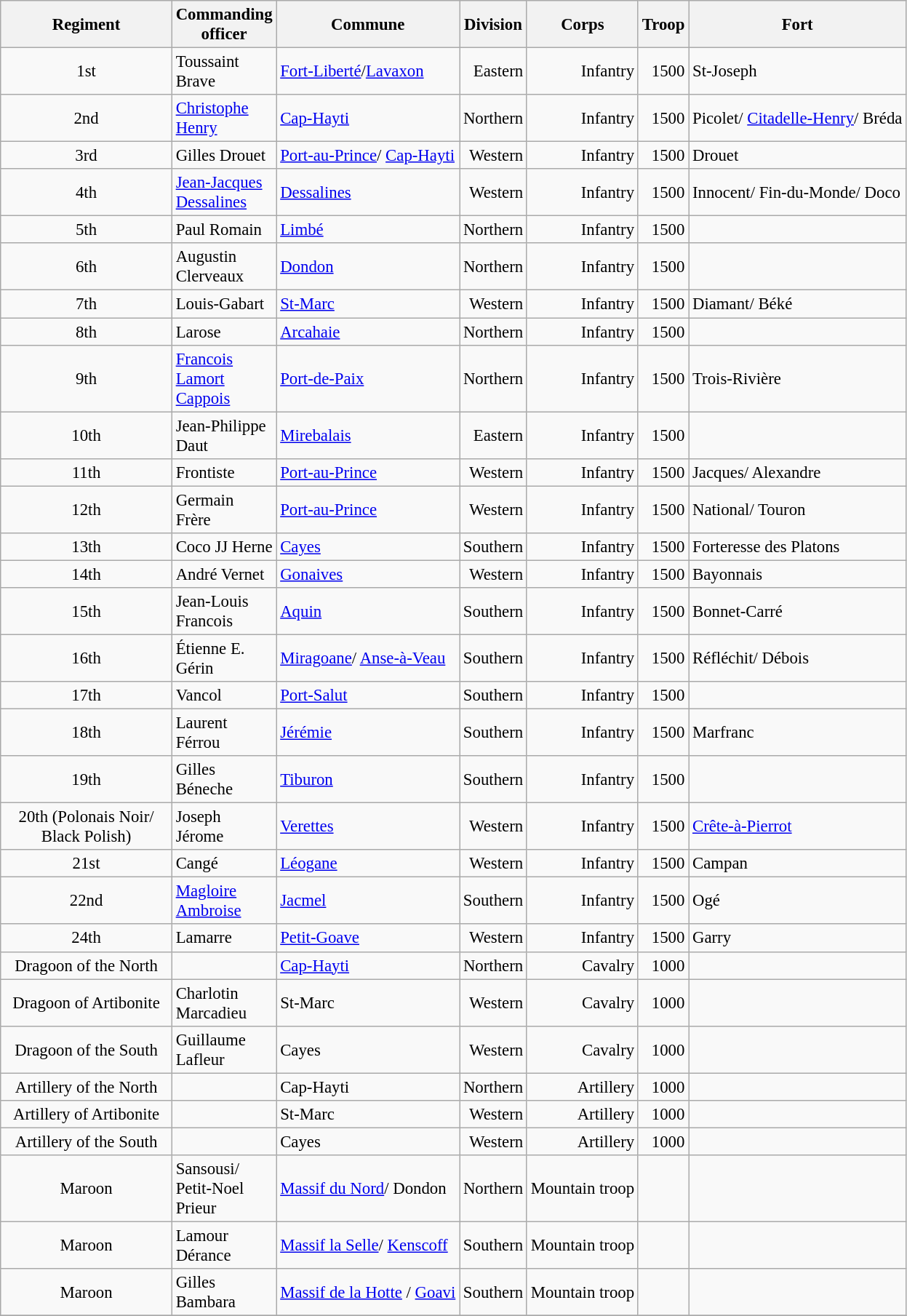<table class="wikitable sortable" style="text-align:right; font-size:95%;">
<tr>
<th width="150">Regiment</th>
<th width="80">Commanding officer</th>
<th>Commune</th>
<th>Division</th>
<th>Corps</th>
<th>Troop</th>
<th>Fort</th>
</tr>
<tr>
<td align="center">1st</td>
<td align="left">Toussaint Brave</td>
<td align="left"><a href='#'>Fort-Liberté</a>/<a href='#'>Lavaxon</a></td>
<td>Eastern</td>
<td>Infantry</td>
<td>1500</td>
<td align="left">St-Joseph</td>
</tr>
<tr>
<td align="center">2nd</td>
<td align="left"><a href='#'>Christophe Henry</a></td>
<td align="left"><a href='#'>Cap-Hayti</a></td>
<td>Northern</td>
<td>Infantry</td>
<td>1500</td>
<td align="left">Picolet/ <a href='#'>Citadelle-Henry</a>/ Bréda</td>
</tr>
<tr>
<td align="center">3rd</td>
<td align="left">Gilles Drouet</td>
<td align="left"><a href='#'>Port-au-Prince</a>/ <a href='#'>Cap-Hayti</a></td>
<td>Western</td>
<td>Infantry</td>
<td>1500</td>
<td align="left">Drouet</td>
</tr>
<tr>
<td align="center">4th</td>
<td align="left"><a href='#'>Jean-Jacques Dessalines</a></td>
<td align="left"><a href='#'>Dessalines</a></td>
<td>Western</td>
<td>Infantry</td>
<td>1500</td>
<td align="left">Innocent/ Fin-du-Monde/ Doco</td>
</tr>
<tr>
<td align="center">5th</td>
<td align="left">Paul Romain</td>
<td align="left"><a href='#'>Limbé</a></td>
<td>Northern</td>
<td>Infantry</td>
<td>1500</td>
<td></td>
</tr>
<tr>
<td align="center">6th</td>
<td align="left">Augustin Clerveaux</td>
<td align="left"><a href='#'>Dondon</a></td>
<td>Northern</td>
<td>Infantry</td>
<td>1500</td>
<td></td>
</tr>
<tr>
<td align="center">7th</td>
<td align="left">Louis-Gabart</td>
<td align="left"><a href='#'>St-Marc</a></td>
<td>Western</td>
<td>Infantry</td>
<td>1500</td>
<td align="left">Diamant/ Béké</td>
</tr>
<tr>
<td align="center">8th</td>
<td align="left">Larose</td>
<td align="left"><a href='#'>Arcahaie</a></td>
<td>Northern</td>
<td>Infantry</td>
<td>1500</td>
<td></td>
</tr>
<tr>
<td align="center">9th</td>
<td align="left"><a href='#'>Francois Lamort Cappois</a></td>
<td align="left"><a href='#'>Port-de-Paix</a></td>
<td>Northern</td>
<td>Infantry</td>
<td>1500</td>
<td align="left">Trois-Rivière</td>
</tr>
<tr>
<td align="center">10th</td>
<td align="left">Jean-Philippe Daut</td>
<td align="left"><a href='#'>Mirebalais</a></td>
<td>Eastern</td>
<td>Infantry</td>
<td>1500</td>
<td></td>
</tr>
<tr>
<td align="center">11th</td>
<td align="left">Frontiste</td>
<td align="left"><a href='#'>Port-au-Prince</a></td>
<td>Western</td>
<td>Infantry</td>
<td>1500</td>
<td align="left">Jacques/ Alexandre</td>
</tr>
<tr>
<td align="center">12th</td>
<td align="left">Germain Frère</td>
<td align="left"><a href='#'>Port-au-Prince</a></td>
<td>Western</td>
<td>Infantry</td>
<td>1500</td>
<td align="left">National/ Touron</td>
</tr>
<tr>
<td align="center">13th</td>
<td align="left">Coco JJ Herne</td>
<td align="left"><a href='#'>Cayes</a></td>
<td>Southern</td>
<td>Infantry</td>
<td>1500</td>
<td align="left">Forteresse des Platons</td>
</tr>
<tr>
<td align="center">14th</td>
<td align="left">André Vernet</td>
<td align="left"><a href='#'>Gonaives</a></td>
<td>Western</td>
<td>Infantry</td>
<td>1500</td>
<td align="left">Bayonnais</td>
</tr>
<tr>
<td align="center">15th</td>
<td align="left">Jean-Louis Francois</td>
<td align="left"><a href='#'>Aquin</a></td>
<td>Southern</td>
<td>Infantry</td>
<td>1500</td>
<td align="left">Bonnet-Carré</td>
</tr>
<tr>
<td align="center">16th</td>
<td align="left">Étienne E. Gérin</td>
<td align="left"><a href='#'>Miragoane</a>/ <a href='#'>Anse-à-Veau</a></td>
<td>Southern</td>
<td>Infantry</td>
<td>1500</td>
<td align="left">Réfléchit/ Débois</td>
</tr>
<tr>
<td align="center">17th</td>
<td align="left">Vancol</td>
<td align="left"><a href='#'>Port-Salut</a></td>
<td>Southern</td>
<td>Infantry</td>
<td>1500</td>
<td></td>
</tr>
<tr>
<td align="center">18th</td>
<td align="left">Laurent Férrou</td>
<td align="left"><a href='#'>Jérémie</a></td>
<td>Southern</td>
<td>Infantry</td>
<td>1500</td>
<td align="left">Marfranc</td>
</tr>
<tr>
<td align="center">19th</td>
<td align="left">Gilles Béneche</td>
<td align="left"><a href='#'>Tiburon</a></td>
<td>Southern</td>
<td>Infantry</td>
<td>1500</td>
<td></td>
</tr>
<tr>
<td align="center">20th (Polonais Noir/ Black Polish)</td>
<td align="left">Joseph Jérome</td>
<td align="left"><a href='#'>Verettes</a></td>
<td>Western</td>
<td>Infantry</td>
<td>1500</td>
<td align="left"><a href='#'>Crête-à-Pierrot</a></td>
</tr>
<tr>
<td align="center">21st</td>
<td align="left">Cangé</td>
<td align="left"><a href='#'>Léogane</a></td>
<td>Western</td>
<td>Infantry</td>
<td>1500</td>
<td align="left">Campan</td>
</tr>
<tr>
<td align="center">22nd</td>
<td align="left"><a href='#'>Magloire Ambroise</a></td>
<td align="left"><a href='#'>Jacmel</a></td>
<td>Southern</td>
<td>Infantry</td>
<td>1500</td>
<td align="left">Ogé</td>
</tr>
<tr>
<td align="center">24th</td>
<td align="left">Lamarre</td>
<td align="left"><a href='#'>Petit-Goave</a></td>
<td>Western</td>
<td>Infantry</td>
<td>1500</td>
<td align="left">Garry</td>
</tr>
<tr>
<td align="center">Dragoon of the North</td>
<td align="left"></td>
<td align="left"><a href='#'>Cap-Hayti</a></td>
<td>Northern</td>
<td>Cavalry</td>
<td>1000</td>
<td></td>
</tr>
<tr>
<td align="center">Dragoon of Artibonite</td>
<td align="left">Charlotin Marcadieu</td>
<td align="left">St-Marc</td>
<td>Western</td>
<td>Cavalry</td>
<td>1000</td>
<td></td>
</tr>
<tr>
<td align="center">Dragoon of the South</td>
<td align="left">Guillaume Lafleur</td>
<td align="left">Cayes</td>
<td>Western</td>
<td>Cavalry</td>
<td>1000</td>
<td></td>
</tr>
<tr>
<td align="center">Artillery of the North</td>
<td align="left"></td>
<td align="left">Cap-Hayti</td>
<td>Northern</td>
<td>Artillery</td>
<td>1000</td>
<td></td>
</tr>
<tr>
<td align="center">Artillery of Artibonite</td>
<td align="left"></td>
<td align="left">St-Marc</td>
<td>Western</td>
<td>Artillery</td>
<td>1000</td>
<td></td>
</tr>
<tr>
<td align="center">Artillery of the South</td>
<td align="left"></td>
<td align="left">Cayes</td>
<td>Western</td>
<td>Artillery</td>
<td>1000</td>
<td></td>
</tr>
<tr>
<td align="center">Maroon</td>
<td align="left">Sansousi/ Petit-Noel Prieur</td>
<td align="left"><a href='#'>Massif du Nord</a>/ Dondon</td>
<td>Northern</td>
<td>Mountain troop</td>
<td></td>
<td></td>
</tr>
<tr>
<td align="center">Maroon</td>
<td align="left">Lamour Dérance</td>
<td align="left"><a href='#'>Massif la Selle</a>/ <a href='#'>Kenscoff</a></td>
<td>Southern</td>
<td>Mountain troop</td>
<td></td>
<td></td>
</tr>
<tr>
<td align="center">Maroon</td>
<td align="left">Gilles Bambara</td>
<td align="left"><a href='#'>Massif de la Hotte</a> / <a href='#'>Goavi</a></td>
<td>Southern</td>
<td>Mountain troop</td>
<td></td>
<td></td>
</tr>
<tr>
</tr>
</table>
